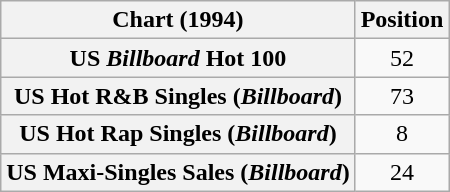<table class="wikitable sortable plainrowheaders" style="text-align:center">
<tr>
<th>Chart (1994)</th>
<th>Position</th>
</tr>
<tr>
<th scope="row">US <em>Billboard</em> Hot 100</th>
<td>52</td>
</tr>
<tr>
<th scope="row">US Hot R&B Singles (<em>Billboard</em>)</th>
<td>73</td>
</tr>
<tr>
<th scope="row">US Hot Rap Singles (<em>Billboard</em>)</th>
<td>8</td>
</tr>
<tr>
<th scope="row">US Maxi-Singles Sales (<em>Billboard</em>)</th>
<td>24</td>
</tr>
</table>
